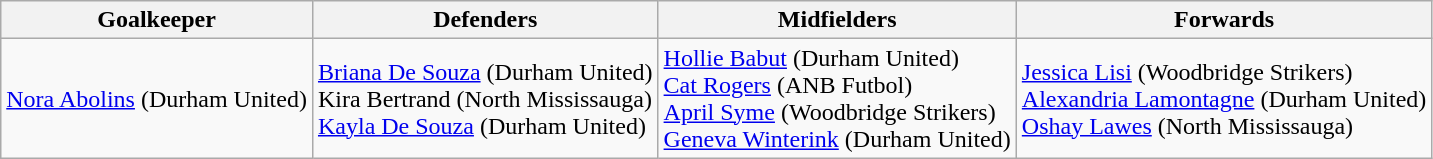<table class="wikitable">
<tr>
<th>Goalkeeper</th>
<th>Defenders</th>
<th>Midfielders</th>
<th>Forwards</th>
</tr>
<tr>
<td><a href='#'>Nora Abolins</a> (Durham United)</td>
<td><a href='#'>Briana De Souza</a> (Durham United)<br>Kira Bertrand (North Mississauga)<br><a href='#'>Kayla De Souza</a> (Durham United)</td>
<td><a href='#'>Hollie Babut</a> (Durham United)<br><a href='#'>Cat Rogers</a> (ANB Futbol)<br><a href='#'>April Syme</a> (Woodbridge Strikers)<br><a href='#'>Geneva Winterink</a> (Durham United)</td>
<td><a href='#'>Jessica Lisi</a> (Woodbridge Strikers)<br><a href='#'>Alexandria Lamontagne</a> (Durham United)<br><a href='#'>Oshay Lawes</a> (North Mississauga)</td>
</tr>
</table>
